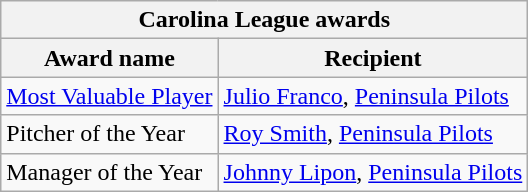<table class="wikitable">
<tr>
<th colspan="2">Carolina League awards</th>
</tr>
<tr>
<th>Award name</th>
<th>Recipient</th>
</tr>
<tr>
<td><a href='#'>Most Valuable Player</a></td>
<td><a href='#'>Julio Franco</a>, <a href='#'>Peninsula Pilots</a></td>
</tr>
<tr>
<td>Pitcher of the Year</td>
<td><a href='#'>Roy Smith</a>, <a href='#'>Peninsula Pilots</a></td>
</tr>
<tr>
<td>Manager of the Year</td>
<td><a href='#'>Johnny Lipon</a>, <a href='#'>Peninsula Pilots</a></td>
</tr>
</table>
